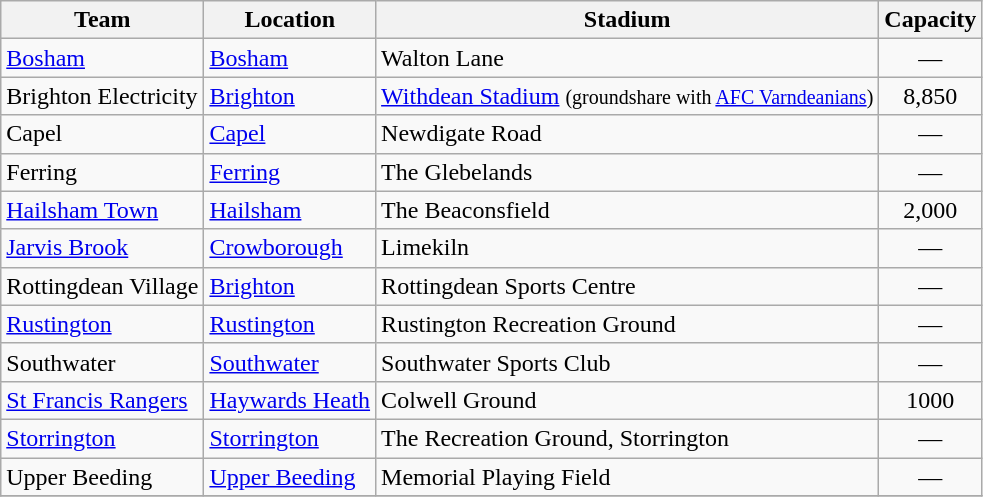<table class="wikitable sortable">
<tr>
<th>Team</th>
<th>Location</th>
<th>Stadium</th>
<th>Capacity</th>
</tr>
<tr>
<td><a href='#'>Bosham</a></td>
<td><a href='#'>Bosham</a></td>
<td>Walton Lane</td>
<td align="center">—</td>
</tr>
<tr>
<td>Brighton Electricity</td>
<td><a href='#'>Brighton</a> </td>
<td><a href='#'>Withdean Stadium</a> <small>(groundshare with <a href='#'>AFC Varndeanians</a>)</small></td>
<td align="center">8,850</td>
</tr>
<tr>
<td>Capel</td>
<td><a href='#'>Capel</a></td>
<td>Newdigate Road</td>
<td align="center">—</td>
</tr>
<tr>
<td>Ferring</td>
<td><a href='#'>Ferring</a></td>
<td>The Glebelands</td>
<td align="center">—</td>
</tr>
<tr>
<td><a href='#'>Hailsham Town</a></td>
<td><a href='#'>Hailsham</a></td>
<td>The Beaconsfield</td>
<td align="center">2,000</td>
</tr>
<tr>
<td><a href='#'>Jarvis Brook</a></td>
<td><a href='#'>Crowborough</a></td>
<td>Limekiln</td>
<td align="center">—</td>
</tr>
<tr>
<td>Rottingdean Village</td>
<td><a href='#'>Brighton</a> </td>
<td>Rottingdean Sports Centre</td>
<td align="center">—</td>
</tr>
<tr>
<td><a href='#'>Rustington</a></td>
<td><a href='#'>Rustington</a></td>
<td>Rustington Recreation Ground</td>
<td align="center">—</td>
</tr>
<tr>
<td>Southwater</td>
<td><a href='#'>Southwater</a></td>
<td>Southwater Sports Club</td>
<td align="center">—</td>
</tr>
<tr>
<td><a href='#'>St Francis Rangers</a></td>
<td><a href='#'>Haywards Heath</a></td>
<td>Colwell Ground</td>
<td align="center">1000</td>
</tr>
<tr>
<td><a href='#'>Storrington</a></td>
<td><a href='#'>Storrington</a></td>
<td>The Recreation Ground, Storrington</td>
<td align="center">—</td>
</tr>
<tr>
<td>Upper Beeding</td>
<td><a href='#'>Upper Beeding</a></td>
<td>Memorial Playing Field</td>
<td align="center">—</td>
</tr>
<tr>
</tr>
</table>
